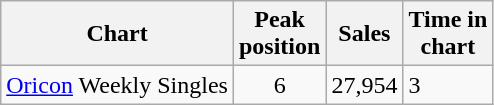<table class="wikitable">
<tr>
<th align="left">Chart</th>
<th align="center">Peak<br>position</th>
<th align="center">Sales</th>
<th align="center">Time in<br>chart</th>
</tr>
<tr>
<td align="left"><a href='#'>Oricon</a> Weekly Singles</td>
<td align="center">6</td>
<td align="">27,954</td>
<td align="">3</td>
</tr>
</table>
